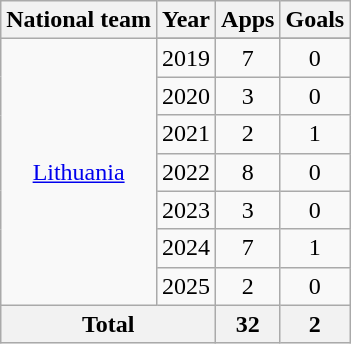<table class="wikitable" style="text-align:center">
<tr>
<th>National team</th>
<th>Year</th>
<th>Apps</th>
<th>Goals</th>
</tr>
<tr>
<td rowspan="8"><a href='#'>Lithuania</a></td>
</tr>
<tr>
<td>2019</td>
<td>7</td>
<td>0</td>
</tr>
<tr>
<td>2020</td>
<td>3</td>
<td>0</td>
</tr>
<tr>
<td>2021</td>
<td>2</td>
<td>1</td>
</tr>
<tr>
<td>2022</td>
<td>8</td>
<td>0</td>
</tr>
<tr>
<td>2023</td>
<td>3</td>
<td>0</td>
</tr>
<tr>
<td>2024</td>
<td>7</td>
<td>1</td>
</tr>
<tr>
<td>2025</td>
<td>2</td>
<td>0</td>
</tr>
<tr>
<th colspan="2">Total</th>
<th>32</th>
<th>2</th>
</tr>
</table>
